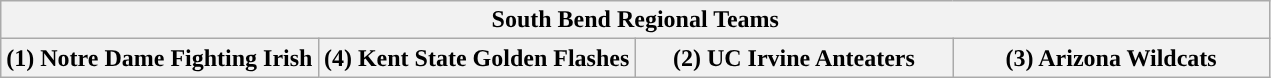<table class="wikitable">
<tr>
<th colspan=4>South Bend Regional Teams</th>
</tr>
<tr>
<th style="width: 25%; ">(1) Notre Dame Fighting Irish</th>
<th style="width: 25%; ">(4) Kent State Golden Flashes</th>
<th style="width: 25%; ">(2) UC Irvine Anteaters</th>
<th style="width: 25%; ">(3) Arizona Wildcats</th>
</tr>
</table>
